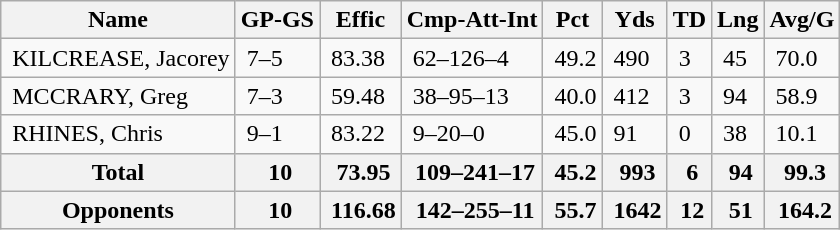<table class="wikitable" style="white-space:nowrap;">
<tr>
<th>Name</th>
<th>GP-GS</th>
<th>Effic</th>
<th>Cmp-Att-Int</th>
<th>Pct</th>
<th>Yds</th>
<th>TD</th>
<th>Lng</th>
<th>Avg/G</th>
</tr>
<tr>
<td> KILCREASE, Jacorey</td>
<td> 7–5</td>
<td> 83.38</td>
<td> 62–126–4</td>
<td> 49.2</td>
<td> 490</td>
<td> 3</td>
<td> 45</td>
<td> 70.0</td>
</tr>
<tr>
<td> MCCRARY, Greg</td>
<td> 7–3</td>
<td> 59.48</td>
<td> 38–95–13</td>
<td> 40.0</td>
<td> 412</td>
<td> 3</td>
<td> 94</td>
<td> 58.9</td>
</tr>
<tr>
<td> RHINES, Chris</td>
<td> 9–1</td>
<td> 83.22</td>
<td> 9–20–0</td>
<td> 45.0</td>
<td> 91</td>
<td> 0</td>
<td> 38</td>
<td> 10.1</td>
</tr>
<tr>
<th><strong>Total</strong></th>
<th> 10</th>
<th> 73.95</th>
<th> 109–241–17</th>
<th> 45.2</th>
<th> 993</th>
<th> 6</th>
<th> 94</th>
<th> 99.3</th>
</tr>
<tr>
<th><strong>Opponents</strong></th>
<th> 10</th>
<th> 116.68</th>
<th> 142–255–11</th>
<th> 55.7</th>
<th> 1642</th>
<th> 12</th>
<th> 51</th>
<th> 164.2</th>
</tr>
</table>
